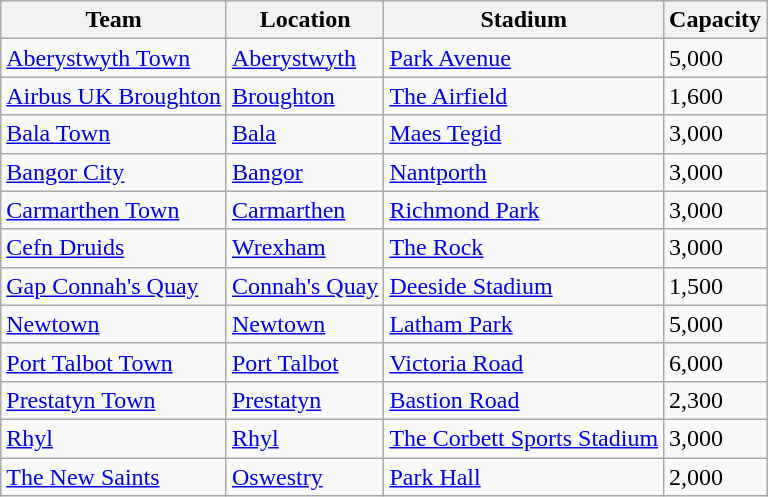<table class="wikitable sortable">
<tr>
<th>Team</th>
<th>Location</th>
<th>Stadium</th>
<th>Capacity</th>
</tr>
<tr>
<td><a href='#'>Aberystwyth Town</a></td>
<td><a href='#'>Aberystwyth</a></td>
<td><a href='#'>Park Avenue</a></td>
<td>5,000</td>
</tr>
<tr>
<td><a href='#'>Airbus UK Broughton</a></td>
<td><a href='#'>Broughton</a></td>
<td><a href='#'>The Airfield</a></td>
<td>1,600</td>
</tr>
<tr>
<td><a href='#'>Bala Town</a></td>
<td><a href='#'>Bala</a></td>
<td><a href='#'>Maes Tegid</a></td>
<td>3,000</td>
</tr>
<tr>
<td><a href='#'>Bangor City</a></td>
<td><a href='#'>Bangor</a></td>
<td><a href='#'>Nantporth</a></td>
<td>3,000</td>
</tr>
<tr>
<td><a href='#'>Carmarthen Town</a></td>
<td><a href='#'>Carmarthen</a></td>
<td><a href='#'>Richmond Park</a></td>
<td>3,000</td>
</tr>
<tr>
<td><a href='#'>Cefn Druids</a></td>
<td><a href='#'>Wrexham</a></td>
<td><a href='#'>The Rock</a></td>
<td>3,000</td>
</tr>
<tr>
<td><a href='#'>Gap Connah's Quay</a></td>
<td><a href='#'>Connah's Quay</a></td>
<td><a href='#'>Deeside Stadium</a></td>
<td>1,500</td>
</tr>
<tr>
<td><a href='#'>Newtown</a></td>
<td><a href='#'>Newtown</a></td>
<td><a href='#'>Latham Park</a></td>
<td>5,000</td>
</tr>
<tr>
<td><a href='#'>Port Talbot Town</a></td>
<td><a href='#'>Port Talbot</a></td>
<td><a href='#'>Victoria Road</a></td>
<td>6,000</td>
</tr>
<tr>
<td><a href='#'>Prestatyn Town</a></td>
<td><a href='#'>Prestatyn</a></td>
<td><a href='#'>Bastion Road</a></td>
<td>2,300</td>
</tr>
<tr>
<td><a href='#'>Rhyl</a></td>
<td><a href='#'>Rhyl</a></td>
<td><a href='#'>The Corbett Sports Stadium</a></td>
<td>3,000</td>
</tr>
<tr>
<td><a href='#'>The New Saints</a></td>
<td><a href='#'>Oswestry</a></td>
<td><a href='#'>Park Hall</a></td>
<td>2,000</td>
</tr>
</table>
